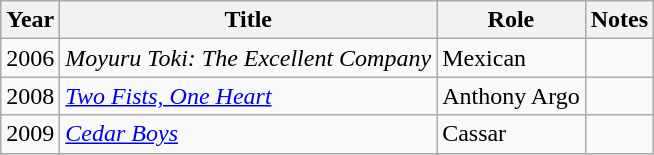<table class="wikitable sortable">
<tr>
<th>Year</th>
<th>Title</th>
<th>Role</th>
<th>Notes</th>
</tr>
<tr>
<td>2006</td>
<td><em>Moyuru Toki: The Excellent Company</em></td>
<td>Mexican</td>
<td></td>
</tr>
<tr>
<td>2008</td>
<td><em><a href='#'>Two Fists, One Heart</a></em></td>
<td>Anthony Argo</td>
<td></td>
</tr>
<tr>
<td>2009</td>
<td><em><a href='#'>Cedar Boys</a></em></td>
<td>Cassar</td>
<td></td>
</tr>
</table>
